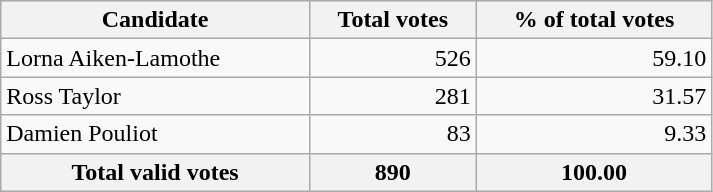<table style="width:475px;" class="wikitable">
<tr bgcolor="#EEEEEE">
<th align="left">Candidate</th>
<th align="right">Total votes</th>
<th align="right">% of total votes</th>
</tr>
<tr>
<td align="left">Lorna Aiken-Lamothe</td>
<td align="right">526</td>
<td align="right">59.10</td>
</tr>
<tr>
<td align="left">Ross Taylor</td>
<td align="right">281</td>
<td align="right">31.57</td>
</tr>
<tr>
<td align="left">Damien Pouliot</td>
<td align="right">83</td>
<td align="right">9.33</td>
</tr>
<tr bgcolor="#EEEEEE">
<th align="left">Total valid votes</th>
<th align="right">890</th>
<th align="right">100.00</th>
</tr>
</table>
